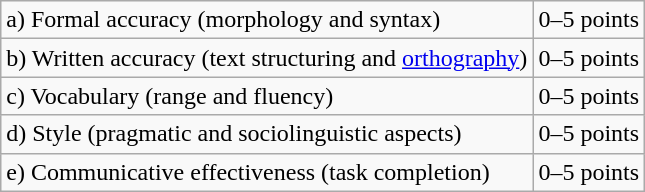<table class="wikitable">
<tr>
<td>a) Formal accuracy (morphology and syntax)</td>
<td>0–5 points</td>
</tr>
<tr>
<td>b) Written accuracy (text structuring and <a href='#'>orthography</a>)</td>
<td>0–5 points</td>
</tr>
<tr>
<td>c) Vocabulary (range and fluency)</td>
<td>0–5 points</td>
</tr>
<tr>
<td>d) Style (pragmatic and sociolinguistic aspects)</td>
<td>0–5 points</td>
</tr>
<tr>
<td>e) Communicative effectiveness (task completion)</td>
<td>0–5 points</td>
</tr>
</table>
